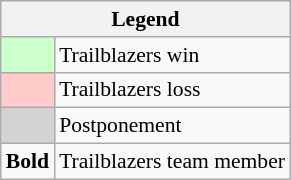<table class="wikitable" style="font-size:90%">
<tr>
<th colspan="2">Legend</th>
</tr>
<tr>
<td bgcolor="#ccffcc"> </td>
<td>Trailblazers win</td>
</tr>
<tr>
<td bgcolor="#ffcccc"> </td>
<td>Trailblazers loss</td>
</tr>
<tr>
<td bgcolor="#d3d3d3"> </td>
<td>Postponement</td>
</tr>
<tr>
<td><strong>Bold</strong></td>
<td>Trailblazers team member</td>
</tr>
</table>
